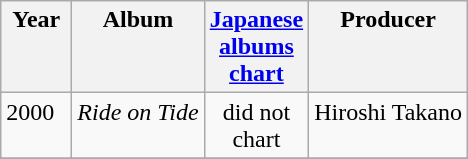<table class="wikitable">
<tr>
<th align="left" valign="top" width="40">Year</th>
<th align="left" valign="top">Album</th>
<th align="center" valign="top" width="40"><a href='#'>Japanese albums chart</a></th>
<th align="left" valign="top">Producer</th>
</tr>
<tr>
<td align="left" valign="top">2000</td>
<td align="left" valign="top"><em>Ride on Tide</em></td>
<td align="center" valign="top">did not chart</td>
<td align="left" valign="top">Hiroshi Takano</td>
</tr>
<tr>
</tr>
</table>
